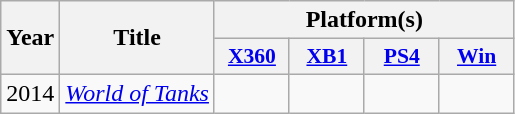<table class="wikitable">
<tr>
<th rowspan="2">Year</th>
<th rowspan="2">Title</th>
<th colspan="4">Platform(s)</th>
</tr>
<tr>
<th style="width:3em; font-size:90%"><a href='#'>X360</a></th>
<th style="width:3em; font-size:90%"><a href='#'>XB1</a></th>
<th style="width:3em; font-size:90%"><a href='#'>PS4</a></th>
<th style="width:3em; font-size:90%"><a href='#'>Win</a></th>
</tr>
<tr>
<td>2014</td>
<td><em><a href='#'>World of Tanks</a></em></td>
<td></td>
<td></td>
<td></td>
<td></td>
</tr>
</table>
